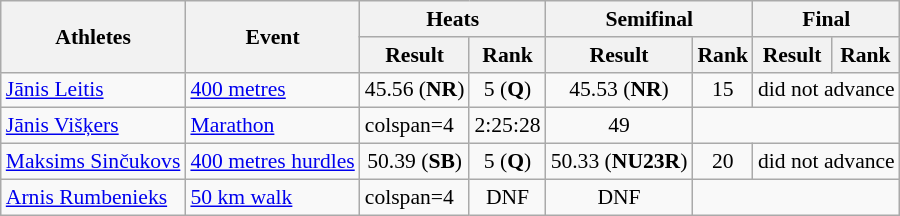<table class="wikitable" border="1" style="font-size:90%">
<tr>
<th rowspan="2">Athletes</th>
<th rowspan="2">Event</th>
<th colspan="2">Heats</th>
<th colspan="2">Semifinal</th>
<th colspan="2">Final</th>
</tr>
<tr>
<th>Result</th>
<th>Rank</th>
<th>Result</th>
<th>Rank</th>
<th>Result</th>
<th>Rank</th>
</tr>
<tr>
<td><a href='#'>Jānis Leitis</a></td>
<td><a href='#'>400 metres</a></td>
<td align=center>45.56 (<strong>NR</strong>)</td>
<td align=center>5 (<strong>Q</strong>)</td>
<td align=center>45.53 (<strong>NR</strong>)</td>
<td align=center>15</td>
<td align=center colspan=2>did not advance</td>
</tr>
<tr>
<td><a href='#'>Jānis Višķers</a></td>
<td><a href='#'>Marathon</a></td>
<td>colspan=4</td>
<td align=center>2:25:28</td>
<td align=center>49</td>
</tr>
<tr>
<td><a href='#'>Maksims Sinčukovs</a></td>
<td><a href='#'>400 metres hurdles</a></td>
<td align=center>50.39 (<strong>SB</strong>)</td>
<td align=center>5 (<strong>Q</strong>)</td>
<td align=center>50.33 (<strong>NU23R</strong>)</td>
<td align=center>20</td>
<td align=center colspan=2>did not advance</td>
</tr>
<tr>
<td><a href='#'>Arnis Rumbenieks</a></td>
<td><a href='#'>50 km walk</a></td>
<td>colspan=4</td>
<td align=center>DNF</td>
<td align=center>DNF</td>
</tr>
</table>
